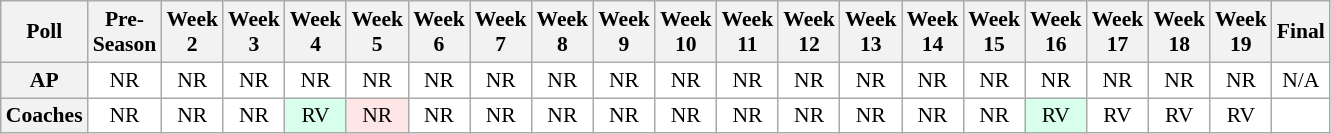<table class="wikitable" style="white-space:nowrap;font-size:90%">
<tr>
<th>Poll</th>
<th>Pre-<br>Season</th>
<th>Week<br>2</th>
<th>Week<br>3</th>
<th>Week<br>4</th>
<th>Week<br>5</th>
<th>Week<br>6</th>
<th>Week<br>7</th>
<th>Week<br>8</th>
<th>Week<br>9</th>
<th>Week<br>10</th>
<th>Week<br>11</th>
<th>Week<br>12</th>
<th>Week<br>13</th>
<th>Week<br>14</th>
<th>Week<br>15</th>
<th>Week<br>16</th>
<th>Week<br>17</th>
<th>Week<br>18</th>
<th>Week<br>19</th>
<th>Final</th>
</tr>
<tr style="text-align:center;">
<th>AP</th>
<td style="background:#FFF;">NR</td>
<td style="background:#FFF;">NR</td>
<td style="background:#FFF;">NR</td>
<td style="background:#FFF;">NR</td>
<td style="background:#FFF;">NR</td>
<td style="background:#FFF;">NR</td>
<td style="background:#FFF;">NR</td>
<td style="background:#FFF;">NR</td>
<td style="background:#FFF;">NR</td>
<td style="background:#FFF;">NR</td>
<td style="background:#FFF;">NR</td>
<td style="background:#FFF;">NR</td>
<td style="background:#FFF;">NR</td>
<td style="background:#FFF;">NR</td>
<td style="background:#FFF;">NR</td>
<td style="background:#FFF;">NR</td>
<td style="background:#FFF;">NR</td>
<td style="background:#FFF;">NR</td>
<td style="background:#FFF;">NR</td>
<td style="background:#FFF;">N/A</td>
</tr>
<tr style="text-align:center;">
<th>Coaches</th>
<td style="background:#FFF;">NR</td>
<td style="background:#FFF;">NR</td>
<td style="background:#FFF;">NR</td>
<td style="background:#D8FFEB;">RV</td>
<td style="background:#FFE6E6;">NR</td>
<td style="background:#FFF;">NR</td>
<td style="background:#FFF;">NR</td>
<td style="background:#FFF;">NR</td>
<td style="background:#FFF;">NR</td>
<td style="background:#FFF;">NR</td>
<td style="background:#FFF;">NR</td>
<td style="background:#FFF;">NR</td>
<td style="background:#FFF;">NR</td>
<td style="background:#FFF;">NR</td>
<td style="background:#FFF;">NR</td>
<td style="background:#D8FFEB;">RV</td>
<td style="background:#FFF;">RV</td>
<td style="background:#FFF;">RV</td>
<td style="background:#FFF;">RV</td>
<td style="background:#FFF;"></td>
</tr>
</table>
